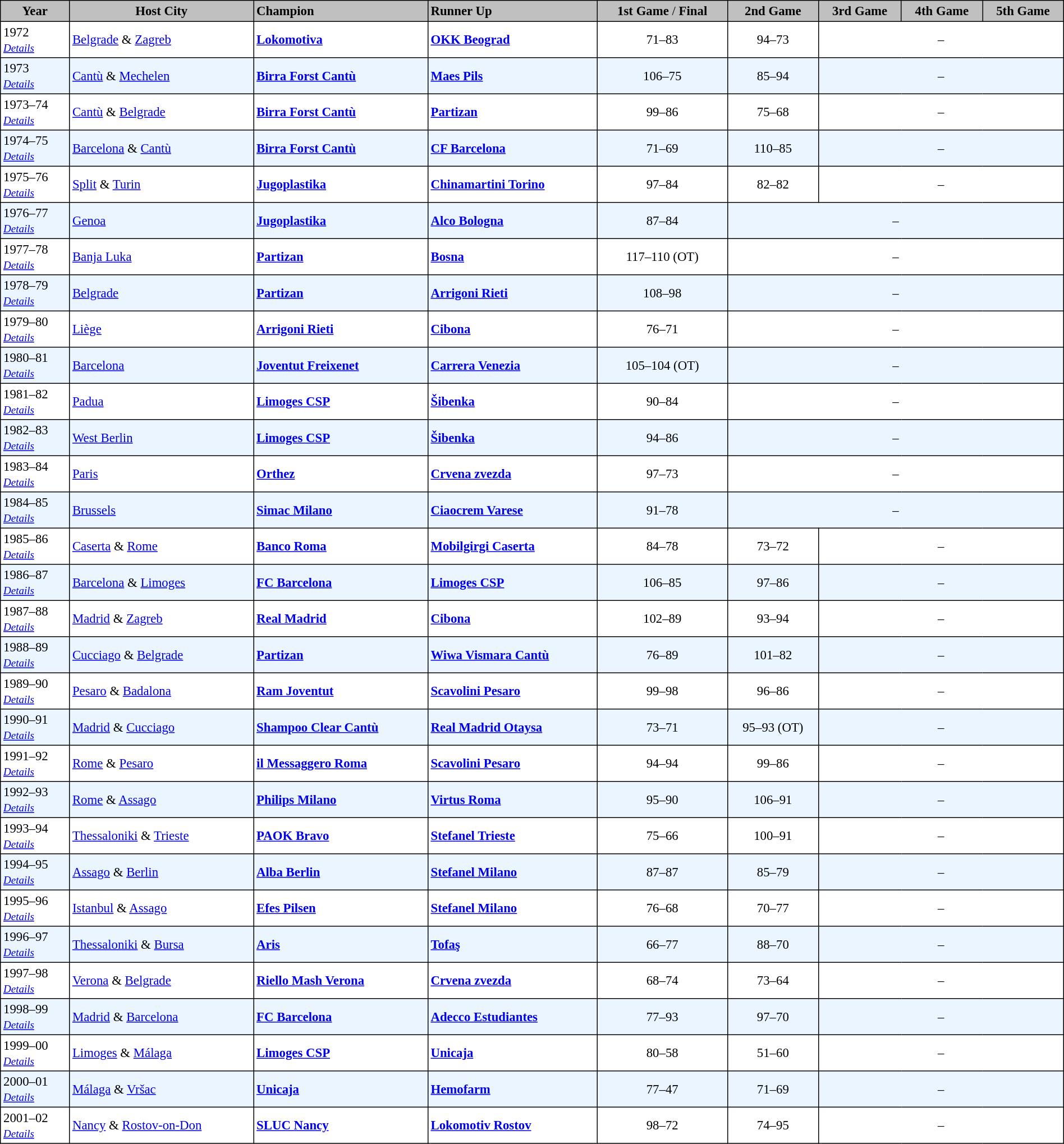<table cellpadding="3" cellspacing="0" border="1" style="font-size: 95%; border: black solid 1px; border-collapse: collapse;width:100%;">
<tr bgcolor="silver">
<td align=center><strong>Year</strong></td>
<td align=center><strong>Host City</strong></td>
<td><strong>Champion</strong></td>
<td><strong>Runner Up</strong></td>
<td align=center><strong>1st Game</strong> / <strong>Final</strong></td>
<td align=center><strong>2nd Game</strong></td>
<td align=center><strong>3rd Game</strong></td>
<td align=center><strong>4th Game</strong></td>
<td align=center><strong>5th Game</strong></td>
</tr>
<tr>
<td>1972<br><small><em><a href='#'>Details</a></em></small></td>
<td><a href='#'>Belgrade</a> & <a href='#'>Zagreb</a></td>
<td> <strong><a href='#'>Lokomotiva</a></strong></td>
<td> <strong><a href='#'>OKK Beograd</a></strong></td>
<td align=center>71–83</td>
<td align=center>94–73</td>
<td colspan="3" style="text-align:center;">–</td>
</tr>
<tr bgcolor="#EBF5FF">
<td>1973<br><small><em><a href='#'>Details</a></em></small></td>
<td><a href='#'>Cantù</a> & <a href='#'>Mechelen</a></td>
<td>  <strong><a href='#'>Birra Forst Cantù</a></strong></td>
<td> <strong><a href='#'>Maes Pils</a></strong></td>
<td align=center>106–75</td>
<td align=center>85–94</td>
<td colspan="3" style="text-align:center;">–</td>
</tr>
<tr>
<td>1973–74<br><small><em><a href='#'>Details</a></em></small></td>
<td><a href='#'>Cantù</a> & <a href='#'>Belgrade</a></td>
<td>  <strong><a href='#'>Birra Forst Cantù</a></strong></td>
<td> <strong><a href='#'>Partizan</a></strong></td>
<td align=center>99–86</td>
<td align=center>75–68</td>
<td colspan="3" style="text-align:center;">–</td>
</tr>
<tr bgcolor="#EBF5FF">
<td>1974–75<br><small><em><a href='#'>Details</a></em></small></td>
<td><a href='#'>Barcelona</a> & <a href='#'>Cantù</a></td>
<td>  <strong><a href='#'>Birra Forst Cantù</a></strong></td>
<td> <strong><a href='#'>CF Barcelona</a></strong></td>
<td align=center>71–69</td>
<td align=center>110–85</td>
<td colspan="3" style="text-align:center;">–</td>
</tr>
<tr>
<td>1975–76<br><small><em><a href='#'>Details</a></em></small></td>
<td><a href='#'>Split</a> & <a href='#'>Turin</a></td>
<td>  <strong><a href='#'>Jugoplastika</a></strong></td>
<td> <strong><a href='#'>Chinamartini Torino</a></strong></td>
<td align=center>97–84</td>
<td align=center>82–82</td>
<td colspan="3" style="text-align:center;">–</td>
</tr>
<tr bgcolor="#EBF5FF">
<td>1976–77<br><small><em><a href='#'>Details</a></em></small></td>
<td><a href='#'>Genoa</a></td>
<td>  <strong><a href='#'>Jugoplastika</a></strong></td>
<td> <strong><a href='#'>Alco Bologna</a></strong></td>
<td align=center>87–84</td>
<td colspan="4" style="text-align:center;">–</td>
</tr>
<tr>
<td>1977–78<br><small><em><a href='#'>Details</a></em></small></td>
<td><a href='#'>Banja Luka</a></td>
<td>  <strong><a href='#'>Partizan</a></strong></td>
<td> <strong><a href='#'>Bosna</a></strong></td>
<td align=center>117–110 (OT)</td>
<td colspan="4" style="text-align:center;">–</td>
</tr>
<tr bgcolor="#EBF5FF">
<td>1978–79<br><small><em><a href='#'>Details</a></em></small></td>
<td><a href='#'>Belgrade</a></td>
<td>  <strong><a href='#'>Partizan</a></strong></td>
<td> <strong><a href='#'>Arrigoni Rieti</a></strong></td>
<td align=center>108–98</td>
<td colspan="4" style="text-align:center;">–</td>
</tr>
<tr>
<td>1979–80<br><small><em><a href='#'>Details</a></em></small></td>
<td><a href='#'>Liège</a></td>
<td>  <strong><a href='#'>Arrigoni Rieti</a></strong></td>
<td> <strong><a href='#'>Cibona</a></strong></td>
<td align=center>76–71</td>
<td colspan="4" style="text-align:center;">–</td>
</tr>
<tr bgcolor="#EBF5FF">
<td>1980–81<br><small><em><a href='#'>Details</a></em></small></td>
<td><a href='#'>Barcelona</a></td>
<td>  <strong><a href='#'>Joventut Freixenet</a></strong></td>
<td> <strong><a href='#'>Carrera Venezia</a></strong></td>
<td align=center>105–104 (OT)</td>
<td colspan="4" style="text-align:center;">–</td>
</tr>
<tr>
<td>1981–82<br><small><em><a href='#'>Details</a></em></small></td>
<td><a href='#'>Padua</a></td>
<td>  <strong><a href='#'>Limoges CSP</a></strong></td>
<td> <strong><a href='#'>Šibenka</a></strong></td>
<td align=center>90–84</td>
<td colspan="4" style="text-align:center;">–</td>
</tr>
<tr bgcolor="#EBF5FF">
<td>1982–83<br><small><em><a href='#'>Details</a></em></small></td>
<td><a href='#'>West Berlin</a></td>
<td>  <strong><a href='#'>Limoges CSP</a></strong></td>
<td> <strong><a href='#'>Šibenka</a></strong></td>
<td align=center>94–86</td>
<td colspan="4" style="text-align:center;">–</td>
</tr>
<tr>
<td>1983–84<br><small><em><a href='#'>Details</a></em></small></td>
<td><a href='#'>Paris</a></td>
<td>  <strong><a href='#'>Orthez</a></strong></td>
<td> <strong><a href='#'>Crvena zvezda</a></strong></td>
<td align=center>97–73</td>
<td colspan="4" style="text-align:center;">–</td>
</tr>
<tr bgcolor="#EBF5FF">
<td>1984–85<br><small><em><a href='#'>Details</a></em></small></td>
<td><a href='#'>Brussels</a></td>
<td>  <strong><a href='#'>Simac Milano</a></strong></td>
<td> <strong><a href='#'>Ciaocrem Varese</a></strong></td>
<td align=center>91–78</td>
<td colspan="4" style="text-align:center;">–</td>
</tr>
<tr>
<td>1985–86<br><small><em><a href='#'>Details</a></em></small></td>
<td><a href='#'>Caserta</a> & <a href='#'>Rome</a></td>
<td>  <strong><a href='#'>Banco Roma</a></strong></td>
<td> <strong><a href='#'>Mobilgirgi Caserta</a></strong></td>
<td align=center>84–78</td>
<td align=center>73–72</td>
<td colspan="3" style="text-align:center;">–</td>
</tr>
<tr bgcolor="#EBF5FF">
<td>1986–87<br><small><em><a href='#'>Details</a></em></small></td>
<td><a href='#'>Barcelona</a> & <a href='#'>Limoges</a></td>
<td>  <strong><a href='#'>FC Barcelona</a></strong></td>
<td> <strong><a href='#'>Limoges CSP</a></strong></td>
<td align=center>106–85</td>
<td align=center>97–86</td>
<td colspan="3" style="text-align:center;">–</td>
</tr>
<tr>
<td>1987–88<br><small><em><a href='#'>Details</a></em></small></td>
<td><a href='#'>Madrid</a> & <a href='#'>Zagreb</a></td>
<td>  <strong><a href='#'>Real Madrid</a></strong></td>
<td> <strong><a href='#'>Cibona</a></strong></td>
<td align=center>102–89</td>
<td align=center>93–94</td>
<td colspan="3" style="text-align:center;">–</td>
</tr>
<tr bgcolor="#EBF5FF">
<td>1988–89<br><small><em><a href='#'>Details</a></em></small></td>
<td><a href='#'>Cucciago</a> & <a href='#'>Belgrade</a></td>
<td>  <strong><a href='#'>Partizan</a></strong></td>
<td> <strong><a href='#'>Wiwa Vismara Cantù</a></strong></td>
<td align=center>76–89</td>
<td align=center>101–82</td>
<td colspan="3" style="text-align:center;">–</td>
</tr>
<tr>
<td>1989–90<br><small><em><a href='#'>Details</a></em></small></td>
<td><a href='#'>Pesaro</a> & <a href='#'>Badalona</a></td>
<td>  <strong><a href='#'>Ram Joventut</a></strong></td>
<td> <strong><a href='#'>Scavolini Pesaro</a></strong></td>
<td align=center>99–98</td>
<td align=center>96–86</td>
<td colspan="3" style="text-align:center;">–</td>
</tr>
<tr bgcolor="#EBF5FF">
<td>1990–91<br><small><em><a href='#'>Details</a></em></small></td>
<td><a href='#'>Madrid</a> & <a href='#'>Cucciago</a></td>
<td>  <strong><a href='#'>Shampoo Clear Cantù</a></strong></td>
<td> <strong><a href='#'>Real Madrid Otaysa</a></strong></td>
<td align=center>73–71</td>
<td align=center>95–93 (OT)</td>
<td colspan="3" style="text-align:center;">–</td>
</tr>
<tr>
<td>1991–92<br><small><em><a href='#'>Details</a></em></small></td>
<td><a href='#'>Rome</a> & <a href='#'>Pesaro</a></td>
<td>  <strong><a href='#'>il Messaggero Roma</a></strong></td>
<td> <strong><a href='#'>Scavolini Pesaro</a></strong></td>
<td align=center>94–94</td>
<td align=center>99–86</td>
<td colspan="3" style="text-align:center;">–</td>
</tr>
<tr bgcolor="#EBF5FF">
<td>1992–93<br><small><em><a href='#'>Details</a></em></small></td>
<td><a href='#'>Rome</a> & <a href='#'>Assago</a></td>
<td>  <strong><a href='#'>Philips Milano</a></strong></td>
<td> <strong><a href='#'>Virtus Roma</a></strong></td>
<td align=center>95–90</td>
<td align=center>106–91</td>
<td colspan="3" style="text-align:center;">–</td>
</tr>
<tr>
<td>1993–94<br><small><em><a href='#'>Details</a></em></small></td>
<td><a href='#'>Thessaloniki</a> & <a href='#'>Trieste</a></td>
<td>  <strong><a href='#'>PAOK Bravo</a></strong></td>
<td> <strong><a href='#'>Stefanel Trieste</a></strong></td>
<td align=center>75–66</td>
<td align=center>100–91</td>
<td colspan="3" style="text-align:center;">–</td>
</tr>
<tr bgcolor="#EBF5FF">
<td>1994–95<br><small><em><a href='#'>Details</a></em></small></td>
<td><a href='#'>Assago</a> & <a href='#'>Berlin</a></td>
<td>  <strong><a href='#'>Alba Berlin</a></strong></td>
<td> <strong><a href='#'>Stefanel Milano</a></strong></td>
<td align=center>87–87</td>
<td align=center>85–79</td>
<td colspan="3" style="text-align:center;">–</td>
</tr>
<tr>
<td>1995–96<br><small><em><a href='#'>Details</a></em></small></td>
<td><a href='#'>Istanbul</a> & <a href='#'>Assago</a></td>
<td>  <strong><a href='#'>Efes Pilsen</a></strong></td>
<td> <strong><a href='#'>Stefanel Milano</a></strong></td>
<td align=center>76–68</td>
<td align=center>70–77</td>
<td colspan="3" style="text-align:center;">–</td>
</tr>
<tr bgcolor="#EBF5FF">
<td>1996–97<br><small><em><a href='#'>Details</a></em></small></td>
<td><a href='#'>Thessaloniki</a> & <a href='#'>Bursa</a></td>
<td>  <strong><a href='#'>Aris</a></strong></td>
<td> <strong><a href='#'>Tofaş</a></strong></td>
<td align=center>66–77</td>
<td align=center>88–70</td>
<td colspan="3" style="text-align:center;">–</td>
</tr>
<tr>
<td>1997–98<br><small><em><a href='#'>Details</a></em></small></td>
<td><a href='#'>Verona</a> & <a href='#'>Belgrade</a></td>
<td>  <strong><a href='#'>Riello Mash Verona</a></strong></td>
<td> <strong><a href='#'>Crvena zvezda</a></strong></td>
<td align=center>68–74</td>
<td align=center>73–64</td>
<td colspan="3" style="text-align:center;">–</td>
</tr>
<tr bgcolor="#EBF5FF">
<td>1998–99<br><small><em><a href='#'>Details</a></em></small></td>
<td><a href='#'>Madrid</a> & <a href='#'>Barcelona</a></td>
<td>  <strong><a href='#'>FC Barcelona</a></strong></td>
<td> <strong><a href='#'>Adecco Estudiantes</a></strong></td>
<td align=center>77–93</td>
<td align=center>97–70</td>
<td colspan="3" style="text-align:center;">–</td>
</tr>
<tr>
<td>1999–00<br><small><em><a href='#'>Details</a></em></small></td>
<td><a href='#'>Limoges</a> & <a href='#'>Málaga</a></td>
<td>  <strong><a href='#'>Limoges CSP</a></strong></td>
<td> <strong><a href='#'>Unicaja</a></strong></td>
<td align=center>80–58</td>
<td align=center>51–60</td>
<td colspan="3" style="text-align:center;">–</td>
</tr>
<tr bgcolor="#EBF5FF">
<td>2000–01<br><small><em><a href='#'>Details</a></em></small></td>
<td><a href='#'>Málaga</a> & <a href='#'>Vršac</a></td>
<td> <strong><a href='#'>Unicaja</a></strong></td>
<td> <strong><a href='#'>Hemofarm</a></strong></td>
<td align=center>77–47</td>
<td align=center>71–69</td>
<td colspan="3" style="text-align:center;">–</td>
</tr>
<tr>
<td>2001–02<br><small><em><a href='#'>Details</a></em></small></td>
<td><a href='#'>Nancy</a> & <a href='#'>Rostov-on-Don</a></td>
<td>  <strong><a href='#'>SLUC Nancy</a></strong></td>
<td> <strong><a href='#'>Lokomotiv Rostov</a></strong></td>
<td align=center>98–72</td>
<td align=center>74–95</td>
<td colspan="3" style="text-align:center;">–</td>
</tr>
</table>
